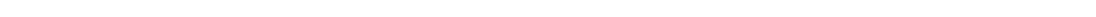<table style="width:1000px; text-align:center;">
<tr style="color:white;">
<td style="background:">4.59%</td>
<td style="background:"></td>
<td style="background:"><strong>54.18%</strong></td>
<td style="background:">40.13%</td>
</tr>
<tr>
<td></td>
<td></td>
<td></td>
<td></td>
</tr>
</table>
